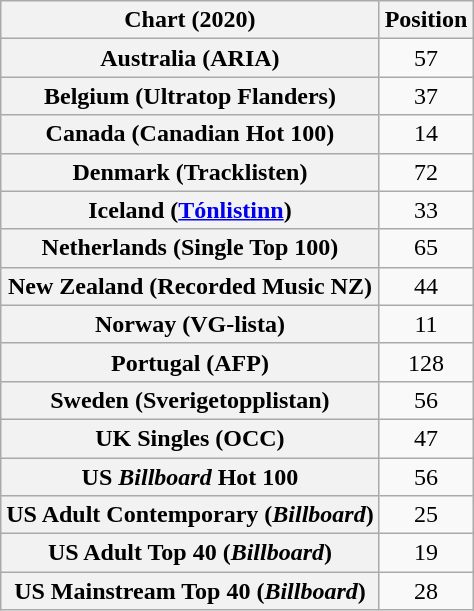<table class="wikitable sortable plainrowheaders" style="text-align:center">
<tr>
<th scope="col">Chart (2020)</th>
<th scope="col">Position</th>
</tr>
<tr>
<th scope="row">Australia (ARIA)</th>
<td>57</td>
</tr>
<tr>
<th scope="row">Belgium (Ultratop Flanders)</th>
<td>37</td>
</tr>
<tr>
<th scope="row">Canada (Canadian Hot 100)</th>
<td>14</td>
</tr>
<tr>
<th scope="row">Denmark (Tracklisten)</th>
<td>72</td>
</tr>
<tr>
<th scope="row">Iceland (<a href='#'>Tónlistinn</a>)</th>
<td>33</td>
</tr>
<tr>
<th scope="row">Netherlands (Single Top 100)</th>
<td>65</td>
</tr>
<tr>
<th scope="row">New Zealand (Recorded Music NZ)</th>
<td>44</td>
</tr>
<tr>
<th scope="row">Norway (VG-lista)</th>
<td>11</td>
</tr>
<tr>
<th scope="row">Portugal (AFP)</th>
<td>128</td>
</tr>
<tr>
<th scope="row">Sweden (Sverigetopplistan)</th>
<td>56</td>
</tr>
<tr>
<th scope="row">UK Singles (OCC)</th>
<td>47</td>
</tr>
<tr>
<th scope="row">US <em>Billboard</em> Hot 100</th>
<td>56</td>
</tr>
<tr>
<th scope="row">US Adult Contemporary (<em>Billboard</em>)</th>
<td>25</td>
</tr>
<tr>
<th scope="row">US Adult Top 40 (<em>Billboard</em>)</th>
<td>19</td>
</tr>
<tr>
<th scope="row">US Mainstream Top 40 (<em>Billboard</em>)</th>
<td>28</td>
</tr>
</table>
